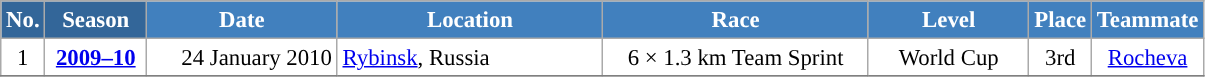<table class="wikitable sortable" style="font-size:95%; text-align:center; border:grey solid 1px; border-collapse:collapse; background:#ffffff;">
<tr style="background:#efefef;">
<th style="background-color:#369; color:white;">No.</th>
<th style="background-color:#369; color:white;">Season</th>
<th style="background-color:#4180be; color:white; width:120px;">Date</th>
<th style="background-color:#4180be; color:white; width:170px;">Location</th>
<th style="background-color:#4180be; color:white; width:170px;">Race</th>
<th style="background-color:#4180be; color:white; width:100px;">Level</th>
<th style="background-color:#4180be; color:white;">Place</th>
<th style="background-color:#4180be; color:white;">Teammate</th>
</tr>
<tr>
<td align=center>1</td>
<td rowspan=1 align=center><strong> <a href='#'>2009–10</a> </strong></td>
<td align=right>24 January 2010</td>
<td align=left> <a href='#'>Rybinsk</a>, Russia</td>
<td>6 × 1.3 km Team Sprint</td>
<td>World Cup</td>
<td>3rd</td>
<td><a href='#'>Rocheva</a></td>
</tr>
<tr>
</tr>
</table>
